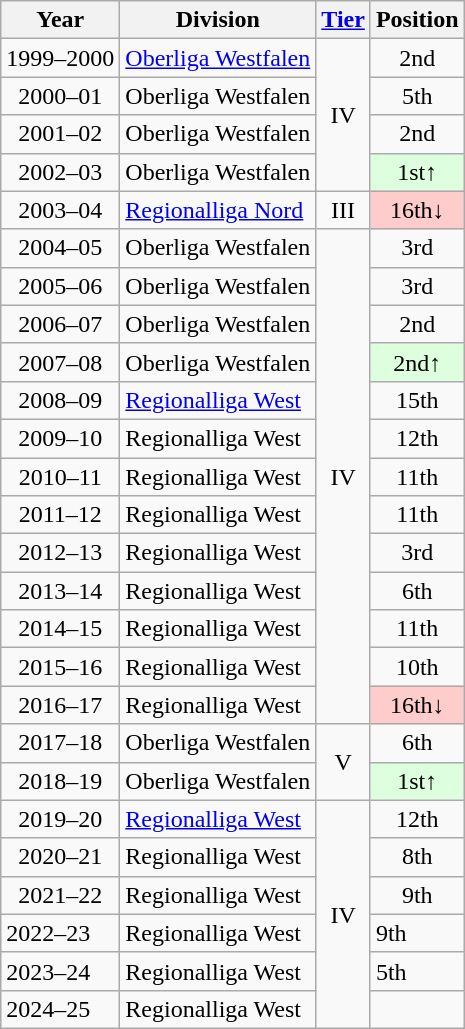<table class="wikitable">
<tr>
<th>Year</th>
<th>Division</th>
<th><a href='#'>Tier</a></th>
<th>Position</th>
</tr>
<tr align="center">
<td>1999–2000</td>
<td align="left"><a href='#'>Oberliga Westfalen</a></td>
<td rowspan=4>IV</td>
<td>2nd</td>
</tr>
<tr align="center">
<td>2000–01</td>
<td align="left">Oberliga Westfalen</td>
<td>5th</td>
</tr>
<tr align="center">
<td>2001–02</td>
<td align="left">Oberliga Westfalen</td>
<td>2nd</td>
</tr>
<tr align="center">
<td>2002–03</td>
<td align="left">Oberliga Westfalen</td>
<td style="background:#ddffdd">1st↑</td>
</tr>
<tr align="center">
<td>2003–04</td>
<td align="left"><a href='#'>Regionalliga Nord</a></td>
<td>III</td>
<td style="background:#ffcccc">16th↓</td>
</tr>
<tr align="center">
<td>2004–05</td>
<td align="left">Oberliga Westfalen</td>
<td rowspan=13>IV</td>
<td>3rd</td>
</tr>
<tr align="center">
<td>2005–06</td>
<td align="left">Oberliga Westfalen</td>
<td>3rd</td>
</tr>
<tr align="center">
<td>2006–07</td>
<td align="left">Oberliga Westfalen</td>
<td>2nd</td>
</tr>
<tr align="center">
<td>2007–08</td>
<td align="left">Oberliga Westfalen</td>
<td style="background:#ddffdd">2nd↑</td>
</tr>
<tr align="center">
<td>2008–09</td>
<td align="left"><a href='#'>Regionalliga West</a></td>
<td>15th</td>
</tr>
<tr align="center">
<td>2009–10</td>
<td align="left">Regionalliga West</td>
<td>12th</td>
</tr>
<tr align="center">
<td>2010–11</td>
<td align="left">Regionalliga West</td>
<td>11th</td>
</tr>
<tr align="center">
<td>2011–12</td>
<td align="left">Regionalliga West</td>
<td>11th</td>
</tr>
<tr align="center">
<td>2012–13</td>
<td align="left">Regionalliga West</td>
<td>3rd</td>
</tr>
<tr align="center">
<td>2013–14</td>
<td align="left">Regionalliga West</td>
<td>6th</td>
</tr>
<tr align="center">
<td>2014–15</td>
<td align="left">Regionalliga West</td>
<td>11th</td>
</tr>
<tr align="center">
<td>2015–16</td>
<td align="left">Regionalliga West</td>
<td>10th</td>
</tr>
<tr align="center">
<td>2016–17</td>
<td align="left">Regionalliga West</td>
<td style="background:#ffcccc">16th↓</td>
</tr>
<tr align="center">
<td>2017–18</td>
<td align="left">Oberliga Westfalen</td>
<td rowspan=2>V</td>
<td>6th</td>
</tr>
<tr align="center">
<td>2018–19</td>
<td align="left">Oberliga Westfalen</td>
<td style="background:#ddffdd">1st↑</td>
</tr>
<tr align="center">
<td>2019–20</td>
<td align="left"><a href='#'>Regionalliga West</a></td>
<td rowspan="6">IV</td>
<td>12th</td>
</tr>
<tr align="center">
<td>2020–21</td>
<td align="left">Regionalliga West</td>
<td>8th</td>
</tr>
<tr align="center">
<td>2021–22</td>
<td align="left">Regionalliga West</td>
<td>9th</td>
</tr>
<tr>
<td>2022–23</td>
<td>Regionalliga West</td>
<td>9th</td>
</tr>
<tr>
<td>2023–24</td>
<td>Regionalliga West</td>
<td>5th</td>
</tr>
<tr>
<td>2024–25</td>
<td>Regionalliga West</td>
<td></td>
</tr>
</table>
